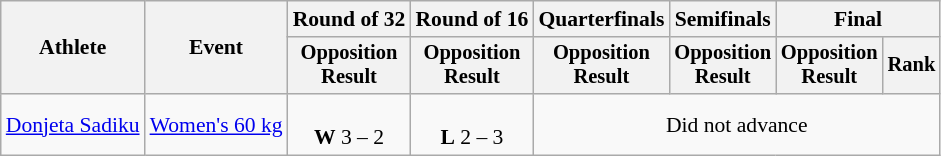<table class="wikitable" style="font-size:90%">
<tr>
<th rowspan="2">Athlete</th>
<th rowspan="2">Event</th>
<th>Round of 32</th>
<th>Round of 16</th>
<th>Quarterfinals</th>
<th>Semifinals</th>
<th colspan=2>Final</th>
</tr>
<tr style="font-size:95%">
<th>Opposition<br>Result</th>
<th>Opposition<br>Result</th>
<th>Opposition<br>Result</th>
<th>Opposition<br>Result</th>
<th>Opposition<br>Result</th>
<th>Rank</th>
</tr>
<tr align=center>
<td align=left><a href='#'>Donjeta Sadiku</a></td>
<td align=left><a href='#'>Women's 60 kg</a></td>
<td><br><strong>W</strong> 3 – 2</td>
<td><br><strong>L</strong> 2 – 3</td>
<td colspan=4>Did not advance</td>
</tr>
</table>
